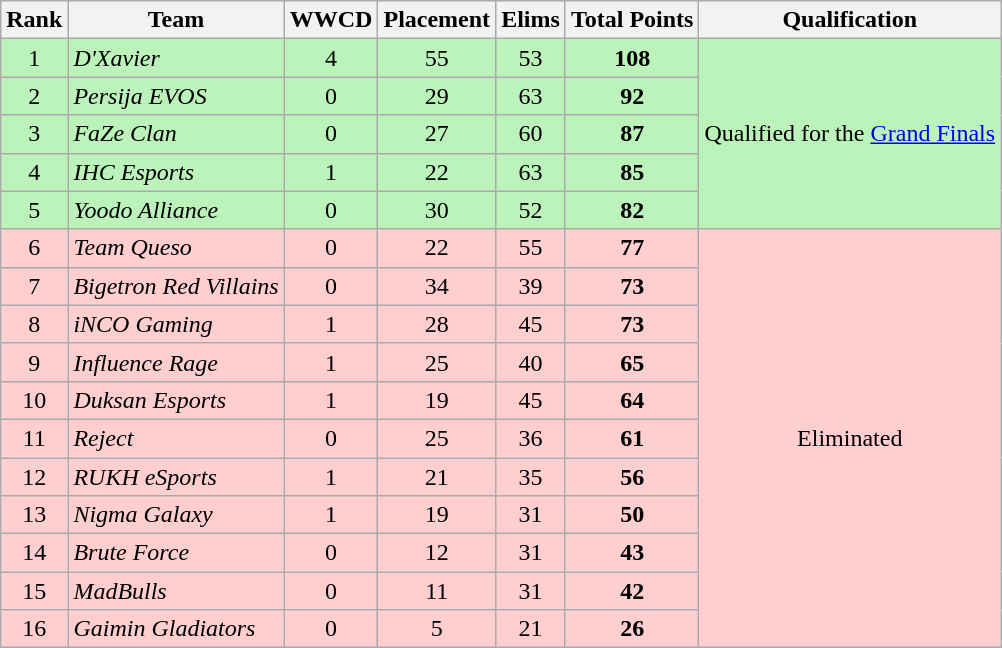<table class="wikitable" style="text-align:center">
<tr>
<th>Rank</th>
<th>Team</th>
<th>WWCD</th>
<th>Placement</th>
<th>Elims</th>
<th>Total Points</th>
<th>Qualification</th>
</tr>
<tr style="background:#BBF3BB">
<td>1</td>
<td style="text-align:left"><em>D'Xavier</em></td>
<td>4</td>
<td>55</td>
<td>53</td>
<td><strong>108</strong></td>
<td rowspan="5">Qualified for the <a href='#'>Grand Finals</a></td>
</tr>
<tr style="background:#BBF3BB">
<td>2</td>
<td style="text-align:left"><em>Persija EVOS</em></td>
<td>0</td>
<td>29</td>
<td>63</td>
<td><strong>92</strong></td>
</tr>
<tr style="background:#BBF3BB">
<td>3</td>
<td style="text-align:left"><em>FaZe Clan</em></td>
<td>0</td>
<td>27</td>
<td>60</td>
<td><strong>87</strong></td>
</tr>
<tr style="background:#BBF3BB">
<td>4</td>
<td style="text-align:left"><em>IHC Esports</em></td>
<td>1</td>
<td>22</td>
<td>63</td>
<td><strong>85</strong></td>
</tr>
<tr style="background:#BBF3BB">
<td>5</td>
<td style="text-align:left"><em>Yoodo Alliance</em></td>
<td>0</td>
<td>30</td>
<td>52</td>
<td><strong>82</strong></td>
</tr>
<tr style="background:#FFCFCF">
<td>6</td>
<td style="text-align:left"><em>Team Queso</em></td>
<td>0</td>
<td>22</td>
<td>55</td>
<td><strong>77</strong></td>
<td rowspan="11">Eliminated</td>
</tr>
<tr style="background:#FFCFCF">
<td>7</td>
<td style="text-align:left"><em>Bigetron Red Villains</em></td>
<td>0</td>
<td>34</td>
<td>39</td>
<td><strong>73</strong></td>
</tr>
<tr style="background:#FFCFCF">
<td>8</td>
<td style="text-align:left"><em>iNCO Gaming</em></td>
<td>1</td>
<td>28</td>
<td>45</td>
<td><strong>73</strong></td>
</tr>
<tr style="background:#FFCFCF">
<td>9</td>
<td style="text-align:left"><em>Influence Rage</em></td>
<td>1</td>
<td>25</td>
<td>40</td>
<td><strong>65</strong></td>
</tr>
<tr style="background:#FFCFCF">
<td>10</td>
<td style="text-align:left"><em>Duksan Esports</em></td>
<td>1</td>
<td>19</td>
<td>45</td>
<td><strong>64</strong></td>
</tr>
<tr style="background:#FFCFCF">
<td>11</td>
<td style="text-align:left"><em>Reject</em></td>
<td>0</td>
<td>25</td>
<td>36</td>
<td><strong>61</strong></td>
</tr>
<tr style="background:#FFCFCF">
<td>12</td>
<td style="text-align:left"><em>RUKH eSports</em></td>
<td>1</td>
<td>21</td>
<td>35</td>
<td><strong>56</strong></td>
</tr>
<tr style="background:#FFCFCF">
<td>13</td>
<td style="text-align:left"><em>Nigma Galaxy</em></td>
<td>1</td>
<td>19</td>
<td>31</td>
<td><strong>50</strong></td>
</tr>
<tr style="background:#FFCFCF">
<td>14</td>
<td style="text-align:left"><em>Brute Force</em></td>
<td>0</td>
<td>12</td>
<td>31</td>
<td><strong>43</strong></td>
</tr>
<tr style="background:#FFCFCF">
<td>15</td>
<td style="text-align:left"><em>MadBulls</em></td>
<td>0</td>
<td>11</td>
<td>31</td>
<td><strong>42</strong></td>
</tr>
<tr style="background:#FFCFCF">
<td>16</td>
<td style="text-align:left"><em>Gaimin Gladiators</em></td>
<td>0</td>
<td>5</td>
<td>21</td>
<td><strong>26</strong></td>
</tr>
</table>
